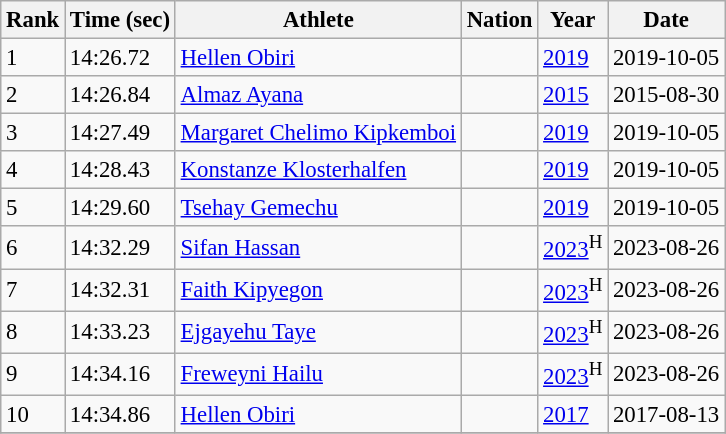<table class=wikitable style="font-size:95%">
<tr>
<th>Rank</th>
<th>Time (sec)</th>
<th>Athlete</th>
<th>Nation</th>
<th>Year</th>
<th>Date</th>
</tr>
<tr>
<td>1</td>
<td>14:26.72</td>
<td><a href='#'>Hellen Obiri</a></td>
<td></td>
<td><a href='#'>2019</a></td>
<td>2019-10-05</td>
</tr>
<tr>
<td>2</td>
<td>14:26.84</td>
<td><a href='#'>Almaz Ayana</a></td>
<td></td>
<td><a href='#'>2015</a></td>
<td>2015-08-30</td>
</tr>
<tr>
<td>3</td>
<td>14:27.49</td>
<td><a href='#'>Margaret Chelimo Kipkemboi</a></td>
<td></td>
<td><a href='#'>2019</a></td>
<td>2019-10-05</td>
</tr>
<tr>
<td>4</td>
<td>14:28.43</td>
<td><a href='#'>Konstanze Klosterhalfen</a></td>
<td></td>
<td><a href='#'>2019</a></td>
<td>2019-10-05</td>
</tr>
<tr>
<td>5</td>
<td>14:29.60</td>
<td><a href='#'>Tsehay Gemechu</a></td>
<td></td>
<td><a href='#'>2019</a></td>
<td>2019-10-05</td>
</tr>
<tr>
<td>6</td>
<td>14:32.29</td>
<td><a href='#'>Sifan Hassan</a></td>
<td></td>
<td><a href='#'>2023</a><sup>H</sup></td>
<td>2023-08-26</td>
</tr>
<tr>
<td>7</td>
<td>14:32.31</td>
<td><a href='#'>Faith Kipyegon</a></td>
<td></td>
<td><a href='#'>2023</a><sup>H</sup></td>
<td>2023-08-26</td>
</tr>
<tr>
<td>8</td>
<td>14:33.23</td>
<td><a href='#'>Ejgayehu Taye</a></td>
<td></td>
<td><a href='#'>2023</a><sup>H</sup></td>
<td>2023-08-26</td>
</tr>
<tr>
<td>9</td>
<td>14:34.16</td>
<td><a href='#'>Freweyni Hailu</a></td>
<td></td>
<td><a href='#'>2023</a><sup>H</sup></td>
<td>2023-08-26</td>
</tr>
<tr>
<td>10</td>
<td>14:34.86</td>
<td><a href='#'>Hellen Obiri</a></td>
<td></td>
<td><a href='#'>2017</a></td>
<td>2017-08-13</td>
</tr>
<tr>
</tr>
</table>
